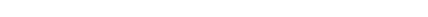<table style="width:400px; text-align:center;">
<tr style="color:white;">
<td style="background:"><strong>26</strong></td>
<td style="background:"><strong>5</strong></td>
<td style="background:"><strong>1</strong></td>
<td style="background:"><strong>22</strong></td>
</tr>
<tr>
<td><span></span></td>
<td><span></span></td>
<td><span></span></td>
<td><span></span></td>
</tr>
</table>
